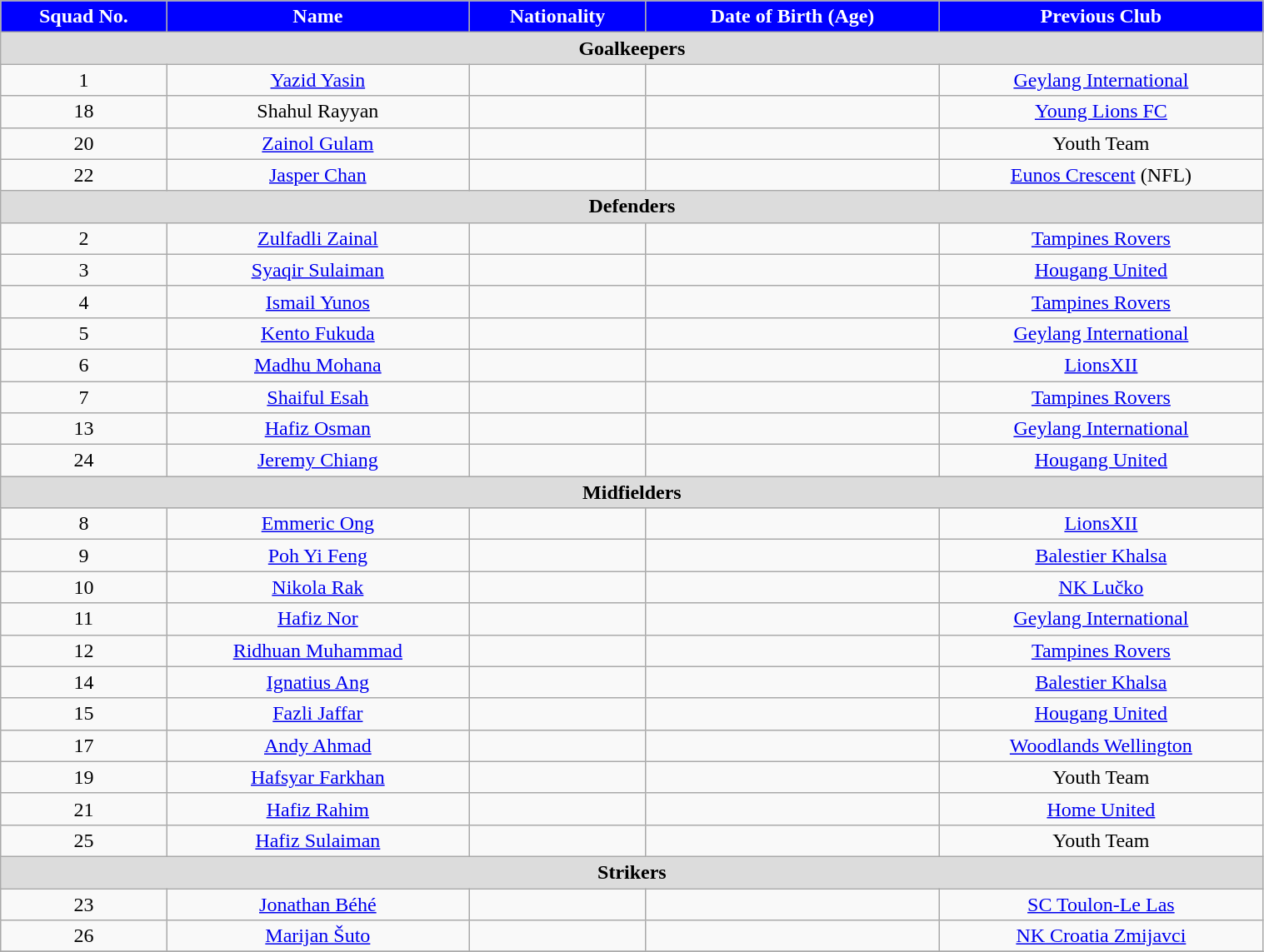<table class="wikitable" style="text-align:center; font-size:100%; width:80%;">
<tr>
<th style="background:#0000FF; color:white; text-align:center;">Squad No.</th>
<th style="background:#0000FF; color:white; text-align:center;">Name</th>
<th style="background:#0000FF; color:white; text-align:center;">Nationality</th>
<th style="background:#0000FF; color:white; text-align:center;">Date of Birth (Age)</th>
<th style="background:#0000FF; color:white; text-align:center;">Previous Club</th>
</tr>
<tr>
<th colspan="6" style="background:#dcdcdc; text-align:center">Goalkeepers</th>
</tr>
<tr>
<td>1</td>
<td><a href='#'>Yazid Yasin</a></td>
<td></td>
<td></td>
<td> <a href='#'>Geylang International</a></td>
</tr>
<tr>
<td>18</td>
<td>Shahul Rayyan</td>
<td></td>
<td></td>
<td> <a href='#'>Young Lions FC</a></td>
</tr>
<tr>
<td>20</td>
<td><a href='#'>Zainol Gulam</a></td>
<td></td>
<td></td>
<td>Youth Team</td>
</tr>
<tr>
<td>22</td>
<td><a href='#'>Jasper Chan</a></td>
<td></td>
<td></td>
<td> <a href='#'>Eunos Crescent</a> (NFL)</td>
</tr>
<tr>
<th colspan="6" style="background:#dcdcdc; text-align:center">Defenders</th>
</tr>
<tr>
<td>2</td>
<td><a href='#'>Zulfadli Zainal</a></td>
<td></td>
<td></td>
<td> <a href='#'>Tampines Rovers</a></td>
</tr>
<tr>
<td>3</td>
<td><a href='#'>Syaqir Sulaiman</a></td>
<td></td>
<td></td>
<td> <a href='#'>Hougang United</a></td>
</tr>
<tr>
<td>4</td>
<td><a href='#'>Ismail Yunos</a></td>
<td></td>
<td></td>
<td> <a href='#'>Tampines Rovers</a></td>
</tr>
<tr>
<td>5</td>
<td><a href='#'>Kento Fukuda</a></td>
<td></td>
<td></td>
<td> <a href='#'>Geylang International</a></td>
</tr>
<tr>
<td>6</td>
<td><a href='#'>Madhu Mohana</a></td>
<td></td>
<td></td>
<td> <a href='#'>LionsXII</a></td>
</tr>
<tr>
<td>7</td>
<td><a href='#'>Shaiful Esah</a></td>
<td></td>
<td></td>
<td> <a href='#'>Tampines Rovers</a></td>
</tr>
<tr>
<td>13</td>
<td><a href='#'>Hafiz Osman</a></td>
<td></td>
<td></td>
<td> <a href='#'>Geylang International</a></td>
</tr>
<tr>
<td>24</td>
<td><a href='#'>Jeremy Chiang</a></td>
<td></td>
<td></td>
<td> <a href='#'>Hougang United</a></td>
</tr>
<tr>
<th colspan="6" style="background:#dcdcdc; text-align:center">Midfielders</th>
</tr>
<tr>
<td>8</td>
<td><a href='#'>Emmeric Ong</a></td>
<td></td>
<td></td>
<td><a href='#'>LionsXII</a></td>
</tr>
<tr>
<td>9</td>
<td><a href='#'>Poh Yi Feng</a></td>
<td></td>
<td></td>
<td><a href='#'>Balestier Khalsa</a></td>
</tr>
<tr>
<td>10</td>
<td><a href='#'>Nikola Rak</a></td>
<td></td>
<td></td>
<td> <a href='#'>NK Lučko</a></td>
</tr>
<tr>
<td>11</td>
<td><a href='#'>Hafiz Nor</a></td>
<td></td>
<td></td>
<td><a href='#'>Geylang International</a></td>
</tr>
<tr>
<td>12</td>
<td><a href='#'>Ridhuan Muhammad</a></td>
<td></td>
<td></td>
<td><a href='#'>Tampines Rovers</a></td>
</tr>
<tr>
<td>14</td>
<td><a href='#'>Ignatius Ang</a></td>
<td></td>
<td></td>
<td> <a href='#'>Balestier Khalsa</a></td>
</tr>
<tr>
<td>15</td>
<td><a href='#'>Fazli Jaffar</a></td>
<td></td>
<td></td>
<td> <a href='#'>Hougang United</a></td>
</tr>
<tr>
<td>17</td>
<td><a href='#'>Andy Ahmad</a></td>
<td></td>
<td></td>
<td> <a href='#'>Woodlands Wellington</a></td>
</tr>
<tr>
<td>19</td>
<td><a href='#'>Hafsyar Farkhan</a></td>
<td></td>
<td></td>
<td>Youth Team</td>
</tr>
<tr>
<td>21</td>
<td><a href='#'>Hafiz Rahim</a></td>
<td></td>
<td></td>
<td> <a href='#'>Home United</a></td>
</tr>
<tr>
<td>25</td>
<td><a href='#'>Hafiz Sulaiman</a></td>
<td></td>
<td></td>
<td>Youth Team</td>
</tr>
<tr>
<th colspan="6 " style="background:#dcdcdc; text-align:center">Strikers</th>
</tr>
<tr>
<td>23</td>
<td><a href='#'>Jonathan Béhé</a></td>
<td></td>
<td></td>
<td> <a href='#'>SC Toulon-Le Las</a></td>
</tr>
<tr>
<td>26</td>
<td><a href='#'>Marijan Šuto</a></td>
<td></td>
<td></td>
<td> <a href='#'>NK Croatia Zmijavci</a></td>
</tr>
<tr>
</tr>
</table>
